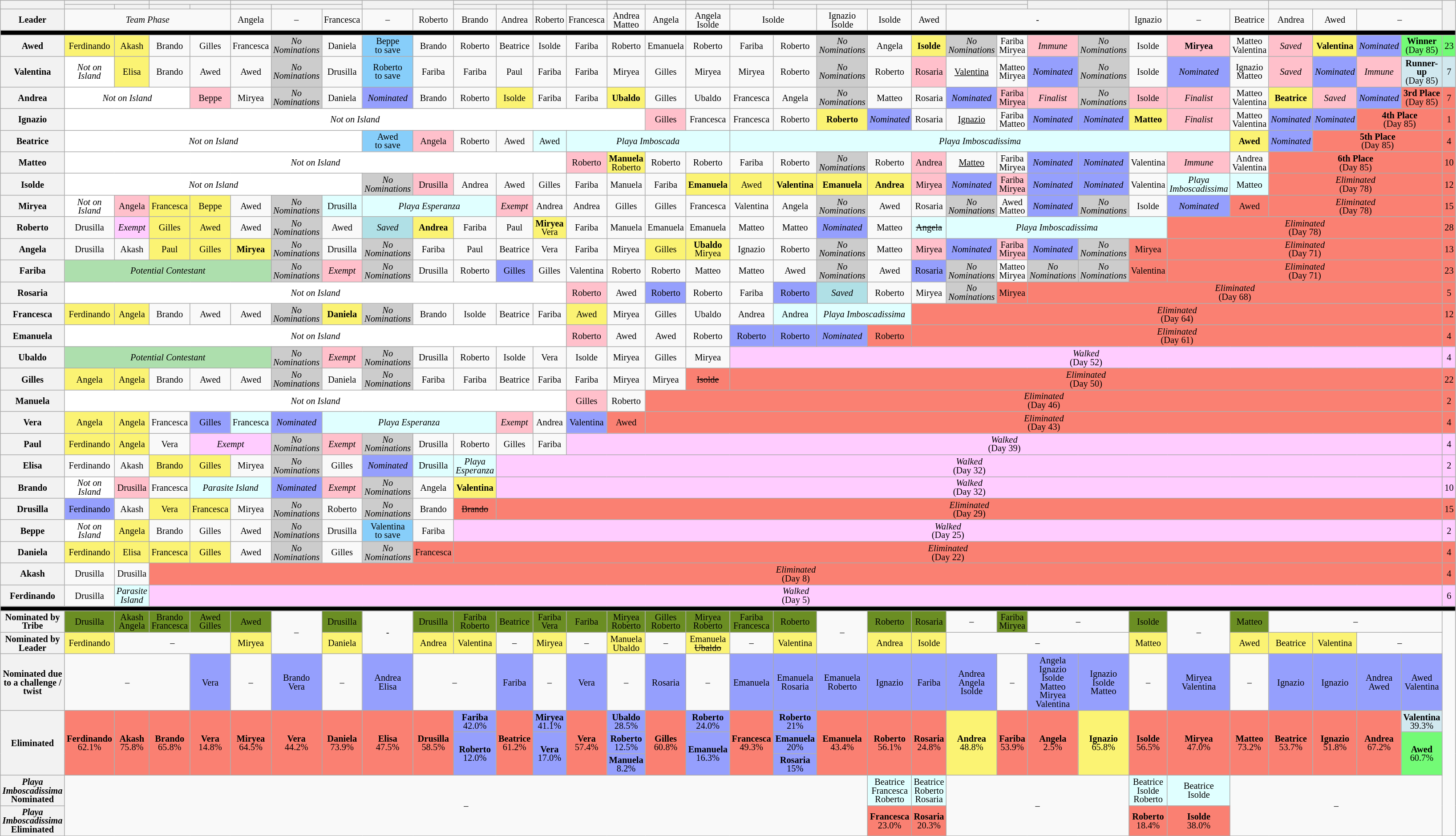<table class="wikitable" style="font-size:85%; width:100%; text-align:center; margin-left: auto; margin-right: auto;; line-height:13px;">
<tr>
<th rowspan="2" style="width: 15%;"></th>
<th colspan="2"></th>
<th colspan="2"></th>
<th colspan="3"></th>
<th colspan="2" rowspan="2"></th>
<th colspan="2"></th>
<th colspan="2"></th>
<th colspan="2"></th>
<th colspan="2"></th>
<th colspan="3"></th>
<th colspan="3"></th>
<th colspan="3" rowspan="2"></th>
<th colspan="2" rowspan="2"></th>
<th colspan="4" rowspan="2"></th>
<th rowspan="3" style="width: 5%;"></th>
</tr>
<tr>
<th></th>
<th></th>
<th></th>
<th></th>
<th></th>
<th colspan="2"></th>
<th></th>
<th></th>
<th></th>
<th></th>
<th></th>
<th></th>
<th></th>
<th></th>
<th></th>
<th colspan="2"></th>
<th></th>
<th colspan="2"></th>
</tr>
<tr>
<th>Leader</th>
<td colspan="4"><em>Team Phase</em></td>
<td>Angela</td>
<td>–</td>
<td>Francesca</td>
<td>–</td>
<td>Roberto</td>
<td>Brando</td>
<td>Andrea</td>
<td>Roberto</td>
<td>Francesca</td>
<td>Andrea<br>Matteo</td>
<td>Angela</td>
<td>Angela<br>Isolde</td>
<td colspan="2">Isolde</td>
<td>Ignazio<br>Isolde</td>
<td>Isolde</td>
<td>Awed</td>
<td colspan="4">-</td>
<td>Ignazio</td>
<td>–</td>
<td>Beatrice</td>
<td>Andrea</td>
<td>Awed</td>
<td colspan="2">–</td>
</tr>
<tr>
<th colspan="34" style="background:#000;"></th>
</tr>
<tr>
<th>Awed</th>
<td style="background:#FBF373;">Ferdinando</td>
<td style="background:#FBF373;">Akash</td>
<td>Brando</td>
<td>Gilles</td>
<td>Francesca</td>
<td style="background:#CCC"><em>No<br>Nominations</em></td>
<td>Daniela</td>
<td style="background:#87CEFA">Beppe<br>to save</td>
<td>Brando</td>
<td>Roberto</td>
<td>Beatrice</td>
<td>Isolde</td>
<td>Fariba</td>
<td>Roberto</td>
<td>Emanuela</td>
<td>Roberto</td>
<td>Fariba</td>
<td>Roberto</td>
<td style="background:#CCC"><em>No<br>Nominations</em></td>
<td>Angela</td>
<td style="background:#FBF373;"><strong>Isolde</strong></td>
<td style="background:#CCC"><em>No<br>Nominations</em></td>
<td>Fariba<br>Miryea</td>
<td style="background:pink;"><em>Immune</em></td>
<td style="background:#CCC"><em>No<br>Nominations</em></td>
<td>Isolde</td>
<td style="background:pink;"><strong>Miryea</strong></td>
<td>Matteo<br>Valentina</td>
<td style="background:pink;"><em>Saved</em></td>
<td style="background:#FBF373;"><strong>Valentina</strong></td>
<td style="background:#959FFD"><em>Nominated</em></td>
<td style="background:#73fb76;"><strong>Winner</strong><br>(Day 85)</td>
<td style="background:#73fb76;">23</td>
</tr>
<tr>
<th>Valentina</th>
<td style="background:white"><em>Not on Island</em></td>
<td style="background:#FBF373;">Elisa</td>
<td>Brando</td>
<td>Awed</td>
<td>Awed</td>
<td style="background:#CCC"><em>No<br>Nominations</em></td>
<td>Drusilla</td>
<td style="background:#87CEFA">Roberto<br>to save</td>
<td>Fariba</td>
<td>Fariba</td>
<td>Paul</td>
<td>Fariba</td>
<td>Fariba</td>
<td>Miryea</td>
<td>Gilles</td>
<td>Miryea</td>
<td>Miryea</td>
<td>Roberto</td>
<td style="background:#CCC"><em>No<br>Nominations</em></td>
<td>Roberto</td>
<td style="background:pink;">Rosaria</td>
<td><u>Valentina</u></td>
<td>Matteo<br>Miryea</td>
<td style="background:#959FFD"><em>Nominated</em></td>
<td style="background:#CCC"><em>No<br>Nominations</em></td>
<td>Isolde</td>
<td style="background:#959FFD"><em>Nominated</em></td>
<td>Ignazio<br>Matteo</td>
<td style="background:pink;"><em>Saved</em></td>
<td style="background:#959FFD"><em>Nominated</em></td>
<td style="background:pink;"><em>Immune</em></td>
<td style="background:#d1e8ef;"><strong>Runner-up</strong><br>(Day 85)</td>
<td style="background:#d1e8ef;">7</td>
</tr>
<tr>
<th>Andrea</th>
<td colspan="3" style="background:white"><em>Not on Island</em></td>
<td style="background:pink;">Beppe</td>
<td>Miryea</td>
<td style="background:#CCC"><em>No<br>Nominations</em></td>
<td>Daniela</td>
<td style="background:#959FFD"><em>Nominated</em></td>
<td>Brando</td>
<td>Roberto</td>
<td style="background:#FBF373;">Isolde</td>
<td>Fariba</td>
<td>Fariba</td>
<td style="background:#FBF373;"><strong>Ubaldo</strong></td>
<td>Gilles</td>
<td>Ubaldo</td>
<td>Francesca</td>
<td>Angela</td>
<td style="background:#CCC"><em>No<br>Nominations</em></td>
<td>Matteo</td>
<td>Rosaria</td>
<td style="background:#959FFD"><em>Nominated</em></td>
<td style="background:pink;">Fariba<br>Miryea</td>
<td style="background:pink;"><em>Finalist</em></td>
<td style="background:#CCC"><em>No<br>Nominations</em></td>
<td style="background:pink;">Isolde</td>
<td style="background:pink;"><em>Finalist</em></td>
<td>Matteo<br>Valentina</td>
<td style="background:#FBF373;"><strong>Beatrice</strong></td>
<td style="background:pink;"><em>Saved</em></td>
<td style="background:#959FFD"><em>Nominated</em></td>
<td style="background:salmon;"><strong>3rd Place</strong><br>(Day 85)</td>
<td style="background:salmon;">7</td>
</tr>
<tr>
<th>Ignazio</th>
<td colspan="14" style="background:white"><em>Not on Island</em></td>
<td style="background:pink;">Gilles</td>
<td>Francesca</td>
<td>Francesca</td>
<td>Roberto</td>
<td style="background:#FBF373;"><strong>Roberto</strong></td>
<td style="background:#959FFD"><em>Nominated</em></td>
<td>Rosaria</td>
<td><u>Ignazio</u></td>
<td>Fariba<br>Matteo</td>
<td style="background:#959FFD"><em>Nominated</em></td>
<td style="background:#959FFD"><em>Nominated</em></td>
<td style="background:#FBF373;"><strong>Matteo</strong></td>
<td style="background:pink;"><em>Finalist</em></td>
<td>Matteo<br>Valentina</td>
<td style="background:#959FFD"><em>Nominated</em></td>
<td style="background:#959FFD"><em>Nominated</em></td>
<td colspan="2" style="background:salmon;"><strong>4th Place</strong><br>(Day 85)</td>
<td style="background:salmon;">1</td>
</tr>
<tr>
<th>Beatrice</th>
<td colspan="7" style="background:white"><em>Not on Island</em></td>
<td style="background:#87CEFA">Awed<br>to save</td>
<td style="background:pink;">Angela</td>
<td>Roberto</td>
<td>Awed</td>
<td style="background:#E0FFFF;">Awed</td>
<td colspan="4" style="background:#E0FFFF;"><em>Playa Imboscada</em></td>
<td colspan="11" style="background:#E0FFFF;"><em>Playa Imboscadissima</em></td>
<td style="background:#FBF373;"><strong>Awed</strong></td>
<td style="background:#959FFD"><em>Nominated</em></td>
<td colspan="3" style="background:salmon;"><strong>5th Place</strong><br>(Day 85)</td>
<td style="background:salmon;">4</td>
</tr>
<tr>
<th>Matteo</th>
<td colspan="12" style="background:white"><em>Not on Island</em></td>
<td style="background:pink;">Roberto</td>
<td style="background:#FBF373;"><strong>Manuela</strong><br>Roberto</td>
<td>Roberto</td>
<td>Roberto</td>
<td>Fariba</td>
<td>Roberto</td>
<td style="background:#CCC"><em>No<br>Nominations</em></td>
<td>Roberto</td>
<td style="background:pink;">Andrea</td>
<td><u>Matteo</u></td>
<td>Fariba<br>Miryea</td>
<td style="background:#959FFD"><em>Nominated</em></td>
<td style="background:#959FFD"><em>Nominated</em></td>
<td>Valentina</td>
<td style="background:pink;"><em>Immune</em></td>
<td>Andrea<br>Valentina</td>
<td colspan="4" style="background:salmon;"><strong>6th Place</strong><br>(Day 85)</td>
<td style="background:salmon;">10</td>
</tr>
<tr>
<th>Isolde</th>
<td colspan="7" style="background:white"><em>Not on Island</em></td>
<td style="background:#CCC"><em>No<br>Nominations</em></td>
<td style="background:pink;">Drusilla</td>
<td>Andrea</td>
<td>Awed</td>
<td>Gilles</td>
<td>Fariba</td>
<td>Manuela</td>
<td>Fariba</td>
<td style="background:#FBF373;"><strong>Emanuela</strong></td>
<td style="background:#FBF373;">Awed</td>
<td style="background:#FBF373;"><strong>Valentina</strong></td>
<td style="background:#FBF373;"><strong>Emanuela</strong></td>
<td style="background:#FBF373;"><strong>Andrea</strong></td>
<td style="background:pink;">Miryea</td>
<td style="background:#959FFD"><em>Nominated</em></td>
<td style="background:pink;">Fariba<br>Miryea</td>
<td style="background:#959FFD"><em>Nominated</em></td>
<td style="background:#959FFD"><em>Nominated</em></td>
<td>Valentina</td>
<td style="background:#E0FFFF;"><em>Playa Imboscadissima</em></td>
<td style="background:#E0FFFF;">Matteo</td>
<td colspan="4" style="background:salmon;"><em>Eliminated</em><br>(Day 78)</td>
<td style="background:salmon;">12</td>
</tr>
<tr>
<th>Miryea</th>
<td style="background:white"><em>Not on Island</em></td>
<td style="background:pink;">Angela</td>
<td style="background:#FBF373;">Francesca</td>
<td style="background:#FBF373;">Beppe</td>
<td>Awed</td>
<td style="background:#CCC"><em>No<br>Nominations</em></td>
<td style="background:#E0FFFF">Drusilla</td>
<td colspan="3" style="background:#E0FFFF"><em>Playa Esperanza</em></td>
<td style="background:pink;"><em>Exempt</em></td>
<td>Andrea</td>
<td>Andrea</td>
<td>Gilles</td>
<td>Gilles</td>
<td>Francesca</td>
<td>Valentina</td>
<td>Angela</td>
<td style="background:#CCC"><em>No<br>Nominations</em></td>
<td>Awed</td>
<td>Rosaria</td>
<td style="background:#CCC"><em>No<br>Nominations</em></td>
<td>Awed<br>Matteo</td>
<td style="background:#959FFD"><em>Nominated</em></td>
<td style="background:#CCC"><em>No<br>Nominations</em></td>
<td>Isolde</td>
<td style="background:#959FFD"><em>Nominated</em></td>
<td style="background:salmon;">Awed</td>
<td colspan="4" style="background:salmon;"><em>Eliminated</em><br>(Day 78)</td>
<td style="background:salmon;">15</td>
</tr>
<tr>
<th>Roberto</th>
<td>Drusilla</td>
<td style="background:#fcf;"><em>Exempt</em></td>
<td style="background:#FBF373;">Gilles</td>
<td style="background:#FBF373;">Awed</td>
<td>Awed</td>
<td style="background:#CCC"><em>No<br>Nominations</em></td>
<td>Awed</td>
<td style="background:#B0E0E6"><em>Saved</em></td>
<td style="background:#FBF373;"><strong>Andrea</strong></td>
<td>Fariba</td>
<td>Paul</td>
<td style="background:#FBF373;"><strong>Miryea</strong><br>Vera</td>
<td>Fariba</td>
<td>Manuela</td>
<td>Emanuela</td>
<td>Emanuela</td>
<td>Matteo</td>
<td>Matteo</td>
<td style="background:#959FFD"><em>Nominated</em></td>
<td>Matteo</td>
<td style="background:#E0FFFF;"><s>Angela</s></td>
<td colspan="5" style="background:#E0FFFF;"><em>Playa Imboscadissima</em></td>
<td colspan="6" style="background:salmon;"><em>Eliminated</em><br>(Day 78)</td>
<td style="background:salmon;">28</td>
</tr>
<tr>
<th>Angela</th>
<td>Drusilla</td>
<td>Akash</td>
<td style="background:#FBF373;">Paul</td>
<td style="background:#FBF373;">Gilles</td>
<td style="background:#FBF373;"><strong>Miryea</strong></td>
<td style="background:#CCC"><em>No<br>Nominations</em></td>
<td>Drusilla</td>
<td style="background:#CCC"><em>No<br>Nominations</em></td>
<td>Fariba</td>
<td>Paul</td>
<td>Beatrice</td>
<td>Vera</td>
<td>Fariba</td>
<td>Miryea</td>
<td style="background:#FBF373;">Gilles</td>
<td style="background:#FBF373;"><strong>Ubaldo</strong><br>Miryea</td>
<td>Ignazio</td>
<td>Roberto</td>
<td style="background:#CCC"><em>No<br>Nominations</em></td>
<td>Matteo</td>
<td style="background:pink;">Miryea</td>
<td style="background:#959FFD"><em>Nominated</em></td>
<td style="background:pink;">Fariba<br>Miryea</td>
<td style="background:#959FFD"><em>Nominated</em></td>
<td style="background:#CCC"><em>No<br>Nominations</em></td>
<td style="background:salmon;">Miryea</td>
<td colspan="6" style="background:salmon;"><em>Eliminated</em><br>(Day 71)</td>
<td style="background:salmon;">13</td>
</tr>
<tr>
<th>Fariba</th>
<td colspan="5" style="background:#ADDFAD"><em>Potential Contestant</em></td>
<td style="background:#CCC"><em>No<br>Nominations</em></td>
<td style="background:pink;"><em>Exempt</em></td>
<td style="background:#CCC"><em>No<br>Nominations</em></td>
<td>Drusilla</td>
<td>Roberto</td>
<td style="background:#959FFD">Gilles</td>
<td>Gilles</td>
<td>Valentina</td>
<td>Roberto</td>
<td>Roberto</td>
<td>Matteo</td>
<td>Matteo</td>
<td>Awed</td>
<td style="background:#CCC"><em>No<br>Nominations</em></td>
<td>Awed</td>
<td style="background:#959FFD">Rosaria</td>
<td style="background:#CCC"><em>No<br>Nominations</em></td>
<td>Matteo<br>Miryea</td>
<td style="background:#CCC"><em>No<br>Nominations</em></td>
<td style="background:#CCC"><em>No<br>Nominations</em></td>
<td style="background:salmon;">Valentina</td>
<td colspan="6" style="background:salmon;"><em>Eliminated</em><br>(Day 71)</td>
<td style="background:salmon;">23</td>
</tr>
<tr>
<th>Rosaria</th>
<td colspan="12" style="background:white"><em>Not on Island</em></td>
<td style="background:pink;">Roberto</td>
<td>Awed</td>
<td style="background:#959FFD">Roberto</td>
<td>Roberto</td>
<td>Fariba</td>
<td style="background:#959FFD">Roberto</td>
<td style="background:#B0E0E6"><em>Saved</em></td>
<td>Roberto</td>
<td>Miryea</td>
<td style="background:#CCC"><em>No<br>Nominations</em></td>
<td style="background:salmon;">Miryea</td>
<td colspan="9" style="background:salmon;"><em>Eliminated</em><br>(Day 68)</td>
<td style="background:salmon;">5</td>
</tr>
<tr>
<th>Francesca</th>
<td style="background:#FBF373;">Ferdinando</td>
<td style="background:#FBF373;">Angela</td>
<td>Brando</td>
<td>Awed</td>
<td>Awed</td>
<td style="background:#CCC"><em>No<br>Nominations</em></td>
<td style="background:#FBF373;"><strong>Daniela</strong></td>
<td style="background:#CCC"><em>No<br>Nominations</em></td>
<td>Brando</td>
<td>Isolde</td>
<td>Beatrice</td>
<td>Fariba</td>
<td style="background:#FBF373;">Awed</td>
<td>Miryea</td>
<td>Gilles</td>
<td>Ubaldo</td>
<td>Andrea</td>
<td style="background:#E0FFFF;">Andrea</td>
<td colspan="2" style="background:#E0FFFF;"><em>Playa Imboscadissima</em></td>
<td colspan="12" style="background:salmon;"><em>Eliminated</em><br>(Day 64)</td>
<td style="background:salmon;">12</td>
</tr>
<tr>
<th>Emanuela</th>
<td colspan="12" style="background:white"><em>Not on Island</em></td>
<td style="background:pink;">Roberto</td>
<td>Awed</td>
<td>Awed</td>
<td>Roberto</td>
<td style="background:#959FFD">Roberto</td>
<td style="background:#959FFD">Roberto</td>
<td style="background:#959FFD"><em>Nominated</em></td>
<td style="background:salmon;">Roberto</td>
<td colspan="12" style="background:salmon;"><em>Eliminated</em><br>(Day 61)</td>
<td style="background:salmon;">4</td>
</tr>
<tr>
<th>Ubaldo</th>
<td colspan="5" style="background:#ADDFAD"><em>Potential Contestant</em></td>
<td style="background:#CCC"><em>No<br>Nominations</em></td>
<td style="background:pink;"><em>Exempt</em></td>
<td style="background:#CCC"><em>No<br>Nominations</em></td>
<td>Drusilla</td>
<td>Roberto</td>
<td>Isolde</td>
<td>Vera</td>
<td>Isolde</td>
<td>Miryea</td>
<td>Gilles</td>
<td>Miryea</td>
<td colspan="16" style="background: #fcf;"><em>Walked</em><br>(Day 52)</td>
<td style="background: #fcf;">4</td>
</tr>
<tr>
<th>Gilles</th>
<td style="background:#FBF373;">Angela</td>
<td style="background:#FBF373;">Angela</td>
<td>Brando</td>
<td>Awed</td>
<td>Awed</td>
<td style="background:#CCC"><em>No<br>Nominations</em></td>
<td>Daniela</td>
<td style="background:#CCC"><em>No<br>Nominations</em></td>
<td>Fariba</td>
<td>Fariba</td>
<td>Beatrice</td>
<td>Fariba</td>
<td>Fariba</td>
<td>Miryea</td>
<td>Miryea</td>
<td style="background:salmon;"><s>Isolde</s></td>
<td colspan="16" style="background:salmon;"><em>Eliminated</em><br>(Day 50)</td>
<td style="background:salmon;">22</td>
</tr>
<tr>
<th>Manuela</th>
<td colspan="12" style="background:white"><em>Not on Island</em></td>
<td style="background:pink;">Gilles</td>
<td>Roberto</td>
<td colspan="18" style="background:salmon;"><em>Eliminated</em><br>(Day 46)</td>
<td style="background:salmon;">2</td>
</tr>
<tr>
<th>Vera</th>
<td style="background:#FBF373;">Angela</td>
<td style="background:#FBF373;">Angela</td>
<td>Francesca</td>
<td style="background:#959FFD">Gilles</td>
<td style="background:#E0FFFF;">Francesca</td>
<td style="background:#959FFD"><em>Nominated</em></td>
<td colspan="4" style="background:#E0FFFF"><em>Playa Esperanza</em></td>
<td style="background:pink;"><em>Exempt</em></td>
<td>Andrea</td>
<td style="background:#959FFD">Valentina</td>
<td style="background:salmon;">Awed</td>
<td colspan="18" style="background:salmon;"><em>Eliminated</em><br>(Day 43)</td>
<td style="background:salmon;">4</td>
</tr>
<tr>
<th>Paul</th>
<td style="background:#FBF373;">Ferdinando</td>
<td style="background:#FBF373;">Angela</td>
<td>Vera</td>
<td colspan="2" style="background:#fcf;"><em>Exempt</em></td>
<td style="background:#CCC"><em>No<br>Nominations</em></td>
<td style="background:pink;"><em>Exempt</em></td>
<td style="background:#CCC"><em>No<br>Nominations</em></td>
<td>Drusilla</td>
<td>Roberto</td>
<td>Gilles</td>
<td>Fariba</td>
<td colspan="20" style="background:#fcf;"><em>Walked</em><br>(Day 39)</td>
<td style="background:#fcf;">4</td>
</tr>
<tr>
<th>Elisa</th>
<td>Ferdinando</td>
<td>Akash</td>
<td style="background:#FBF373;">Brando</td>
<td style="background:#FBF373;">Gilles</td>
<td>Miryea</td>
<td style="background:#CCC"><em>No<br>Nominations</em></td>
<td>Gilles</td>
<td style="background:#959FFD"><em>Nominated</em></td>
<td style="background:#E0FFFF">Drusilla</td>
<td style="background:#E0FFFF"><em>Playa Esperanza</em></td>
<td colspan="22" style="background:#fcf;"><em>Walked</em><br>(Day 32)</td>
<td style="background:#fcf;">2</td>
</tr>
<tr>
<th>Brando</th>
<td style="background:white"><em>Not on Island</em></td>
<td style="background:pink;">Drusilla</td>
<td>Francesca</td>
<td colspan="2" style="background:#E0FFFF;"><em>Parasite Island</em></td>
<td style="background:#959FFD"><em>Nominated</em></td>
<td style="background:pink;"><em>Exempt</em></td>
<td style="background:#CCC"><em>No<br>Nominations</em></td>
<td>Angela</td>
<td style="background:#FBF373;"><strong>Valentina</strong></td>
<td colspan="22" style="background:#fcf;"><em>Walked</em><br>(Day 32)</td>
<td style="background:#fcf;">10</td>
</tr>
<tr>
<th>Drusilla</th>
<td style="background:#959FFD">Ferdinando</td>
<td>Akash</td>
<td style="background:#FBF373;">Vera</td>
<td style="background:#FBF373;">Francesca</td>
<td>Miryea</td>
<td style="background:#CCC"><em>No<br>Nominations</em></td>
<td>Roberto</td>
<td style="background:#CCC"><em>No<br>Nominations</em></td>
<td>Brando</td>
<td style="background:salmon;"><s>Brando</s></td>
<td colspan="22" style="background:salmon;"><em>Eliminated</em><br>(Day 29)</td>
<td style="background:salmon;">15</td>
</tr>
<tr>
<th>Beppe</th>
<td style="background:white"><em>Not on Island</em></td>
<td style="background:#FBF373;">Angela</td>
<td>Brando</td>
<td>Gilles</td>
<td>Awed</td>
<td style="background:#CCC"><em>No<br>Nominations</em></td>
<td>Drusilla</td>
<td style="background:#87CEFA">Valentina<br>to save</td>
<td>Fariba</td>
<td colspan="23" style="background:#fcf;"><em>Walked</em><br>(Day 25)</td>
<td style="background:#fcf;">2</td>
</tr>
<tr>
<th>Daniela</th>
<td style="background:#FBF373;">Ferdinando</td>
<td style="background:#FBF373;">Elisa</td>
<td style="background:#FBF373;">Francesca</td>
<td style="background:#FBF373;">Gilles</td>
<td>Awed</td>
<td style="background:#CCC"><em>No<br>Nominations</em></td>
<td>Gilles</td>
<td style="background:#CCC"><em>No<br>Nominations</em></td>
<td style="background:salmon;">Francesca</td>
<td colspan="23" style="background:salmon;"><em>Eliminated</em><br>(Day 22)</td>
<td style="background:salmon;">4</td>
</tr>
<tr>
<th>Akash</th>
<td>Drusilla</td>
<td>Drusilla</td>
<td colspan="30" style="background:salmon;"><em>Eliminated</em><br>(Day 8)</td>
<td style="background:salmon;">4</td>
</tr>
<tr>
<th>Ferdinando</th>
<td>Drusilla</td>
<td style="background:#E0FFFF;"><em>Parasite Island</em></td>
<td colspan="30" style="background:#fcf;"><em>Walked</em><br>(Day 5)</td>
<td style="background:#fcf;">6</td>
</tr>
<tr>
<th colspan="34" style="background:#000;"></th>
</tr>
<tr>
<th>Nominated by Tribe</th>
<td style="background:#6B8E23;">Drusilla</td>
<td style="background:#6B8E23;">Akash<br>Angela</td>
<td style="background:#6B8E23;">Brando<br>Francesca</td>
<td style="background:#6B8E23;">Awed<br>Gilles</td>
<td style="background:#6B8E23;">Awed</td>
<td rowspan="2">–</td>
<td style="background:#6B8E23;">Drusilla</td>
<td rowspan="2">-</td>
<td style="background:#6B8E23;">Drusilla</td>
<td style="background:#6B8E23;">Fariba<br>Roberto</td>
<td style="background:#6B8E23;">Beatrice</td>
<td style="background:#6B8E23;">Fariba<br>Vera</td>
<td style="background:#6B8E23;">Fariba</td>
<td style="background:#6B8E23;">Miryea<br>Roberto</td>
<td style="background:#6B8E23;">Gilles<br>Roberto</td>
<td style="background:#6B8E23;">Miryea<br>Roberto</td>
<td style="background:#6B8E23;">Fariba<br>Francesca</td>
<td style="background:#6B8E23;">Roberto</td>
<td rowspan="2">–</td>
<td style="background:#6B8E23;">Roberto</td>
<td style="background:#6B8E23;">Rosaria</td>
<td>–</td>
<td style="background:#6B8E23;">Fariba<br>Miryea</td>
<td colspan="2">–</td>
<td style="background:#6B8E23;">Isolde</td>
<td rowspan="2">–</td>
<td style="background:#6B8E23;">Matteo</td>
<td colspan="4">–</td>
</tr>
<tr>
<th>Nominated by Leader</th>
<td style="background:#FBF373;">Ferdinando</td>
<td colspan="3">–</td>
<td style="background:#FBF373;">Miryea</td>
<td style="background:#FBF373;">Daniela</td>
<td style="background:#FBF373;">Andrea</td>
<td style="background:#FBF373;">Valentina</td>
<td>–</td>
<td style="background:#FBF373;">Miryea</td>
<td>–</td>
<td style="background:#FBF373;">Manuela<br>Ubaldo</td>
<td>–</td>
<td style="background:#FBF373;">Emanuela<br><s>Ubaldo</s></td>
<td>–</td>
<td style="background:#FBF373;">Valentina</td>
<td style="background:#FBF373;">Andrea</td>
<td style="background:#FBF373;">Isolde</td>
<td colspan="4">–</td>
<td style="background:#FBF373;">Matteo</td>
<td style="background:#FBF373;">Awed</td>
<td style="background:#FBF373;">Beatrice</td>
<td style="background:#FBF373;">Valentina</td>
<td colspan="2">–</td>
</tr>
<tr>
<th>Nominated due to a challenge / twist</th>
<td colspan="3">–</td>
<td style="background:#959FFD">Vera</td>
<td>–</td>
<td style="background:#959FFD">Brando<br>Vera</td>
<td>–</td>
<td style="background:#959FFD">Andrea<br>Elisa</td>
<td colspan="2">–</td>
<td style="background:#959FFD">Fariba</td>
<td>–</td>
<td style="background:#959FFD">Vera</td>
<td>–</td>
<td style="background:#959FFD">Rosaria</td>
<td>–</td>
<td style="background:#959FFD">Emanuela</td>
<td style="background:#959FFD">Emanuela<br>Rosaria</td>
<td style="background:#959FFD">Emanuela<br>Roberto</td>
<td style="background:#959FFD">Ignazio</td>
<td style="background:#959FFD">Fariba</td>
<td style="background:#959FFD">Andrea<br>Angela<br>Isolde</td>
<td>–</td>
<td style="background:#959FFD">Angela<br>Ignazio<br>Isolde<br>Matteo<br>Miryea<br>Valentina</td>
<td style="background:#959FFD">Ignazio<br>Isolde<br>Matteo</td>
<td>–</td>
<td style="background:#959FFD">Miryea<br>Valentina</td>
<td>–</td>
<td style="background:#959FFD">Ignazio</td>
<td style="background:#959FFD">Ignazio</td>
<td style="background:#959FFD">Andrea<br>Awed</td>
<td style="background:#959FFD">Awed<br>Valentina</td>
</tr>
<tr>
<th rowspan="3">Eliminated</th>
<td rowspan="3" style="background:salmon;"><strong>Ferdinando</strong><br>62.1%<br></td>
<td rowspan="3" style="background:salmon;"><strong>Akash</strong><br>75.8%<br></td>
<td rowspan="3" style="background:salmon;"><strong>Brando</strong><br>65.8%<br></td>
<td rowspan="3" style="background:salmon;"><strong>Vera</strong><br>14.8%<br></td>
<td rowspan="3" style="background:salmon;"><strong>Miryea</strong><br>64.5%<br></td>
<td rowspan="3" style="background:salmon;"><strong>Vera</strong><br>44.2%<br></td>
<td rowspan="3" style="background:salmon;"><strong>Daniela</strong><br>73.9%<br></td>
<td rowspan="3" style="background:salmon;"><strong>Elisa</strong><br>47.5%<br></td>
<td rowspan="3" style="background:salmon;"><strong>Drusilla</strong><br>58.5%<br></td>
<td style="background:#959FFD"><strong>Fariba</strong><br>42.0%<br></td>
<td rowspan="3" style="background:salmon;"><strong>Beatrice</strong><br>61.2%<br></td>
<td style="background:#959FFD"><strong>Miryea</strong><br>41.1%<br></td>
<td rowspan="3" style="background:salmon;"><strong>Vera</strong><br>57.4%<br></td>
<td style="background:#959FFD"><strong>Ubaldo</strong><br>28.5%<br></td>
<td rowspan="3" style="background:salmon;"><strong>Gilles</strong><br>60.8%<br></td>
<td style="background:#959FFD"><strong>Roberto</strong><br>24.0%<br></td>
<td rowspan="3" style="background:salmon;"><strong>Francesca</strong><br>49.3%<br></td>
<td style="background:#959FFD"><strong>Roberto</strong><br>21%<br></td>
<td rowspan="3" style="background:salmon;"><strong>Emanuela</strong><br>43.4%<br></td>
<td rowspan="3" style="background:salmon;"><strong>Roberto</strong><br>56.1%<br></td>
<td rowspan="3" style="background:salmon;"><strong>Rosaria</strong><br>24.8%<br></td>
<td rowspan="3" style="background:#FBF373;"><strong>Andrea</strong><br>48.8%<br></td>
<td rowspan="3" style="background:salmon;"><strong>Fariba</strong><br>53.9%<br></td>
<td rowspan="3" style="background:salmon;"><strong>Angela</strong><br>2.5%<br></td>
<td rowspan="3" style="background:#FBF373;"><strong>Ignazio</strong><br>65.8%<br></td>
<td rowspan="3" style="background:salmon;"><strong>Isolde</strong><br>56.5%<br></td>
<td rowspan="3" style="background:salmon;"><strong>Miryea</strong><br>47.0%<br></td>
<td rowspan="3" style="background:salmon;"><strong>Matteo</strong><br>73.2%<br></td>
<td rowspan="3" style="background:salmon;"><strong>Beatrice</strong><br>53.7%<br></td>
<td rowspan="3" style="background:salmon;"><strong>Ignazio</strong><br>51.8%<br></td>
<td rowspan="3" style="background:salmon;"><strong>Andrea</strong><br>67.2%<br></td>
<td style="background: #D1E8EF;"><strong>Valentina</strong><br>39.3%<br></td>
</tr>
<tr>
<td rowspan="2" style="background:#959FFD"><strong>Roberto</strong><br>12.0%<br></td>
<td rowspan="2" style="background:#959FFD"><strong>Vera</strong><br>17.0%<br></td>
<td style="background:#959FFD"><strong>Roberto</strong><br>12.5%<br></td>
<td rowspan="2" style="background:#959FFD"><strong>Emanuela</strong><br>16.3%<br></td>
<td style="background:#959FFD"><strong>Emanuela</strong><br>20%<br></td>
<td rowspan="2" style="background: #73FB76;"><strong>Awed</strong><br>60.7%<br></td>
</tr>
<tr>
<td style="background:#959FFD"><strong>Manuela</strong><br>8.2%<br></td>
<td style="background:#959FFD"><strong>Rosaria</strong><br>15%<br></td>
</tr>
<tr>
<th><em>Playa Imboscadissima</em><br>Nominated</th>
<td colspan="19" rowspan="2">–</td>
<td style="background:#E0FFFF;">Beatrice<br>Francesca<br>Roberto</td>
<td style="background:#E0FFFF;">Beatrice<br>Roberto<br>Rosaria</td>
<td colspan="4" rowspan="2">–</td>
<td style="background:#E0FFFF;">Beatrice<br>Isolde<br>Roberto</td>
<td style="background:#E0FFFF;">Beatrice<br>Isolde</td>
<td colspan="5" rowspan="2">–</td>
</tr>
<tr>
<th><em>Playa Imboscadissima</em><br>Eliminated</th>
<td style="background:salmon;"><strong>Francesca</strong><br>23.0%<br></td>
<td style="background:salmon;"><strong>Rosaria</strong><br>20.3%<br></td>
<td style="background:salmon;"><strong>Roberto</strong><br>18.4%<br></td>
<td style="background:salmon;"><strong>Isolde</strong><br>38.0%<br></td>
</tr>
</table>
